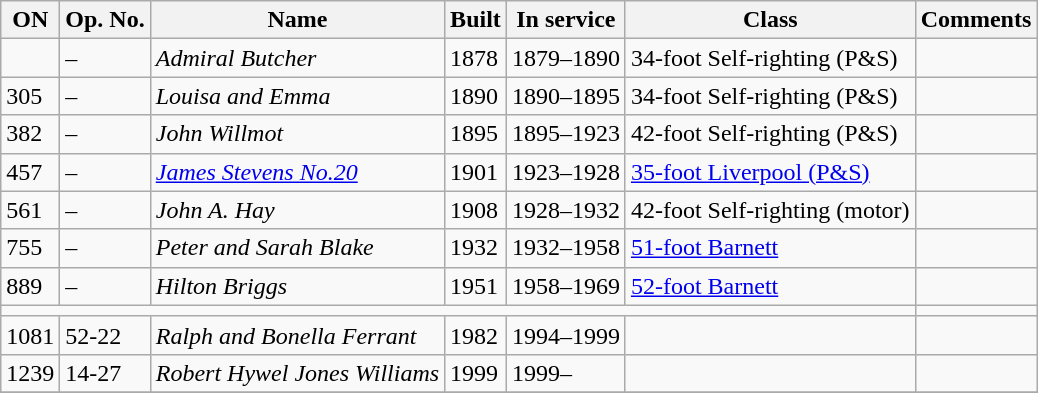<table class="wikitable">
<tr>
<th>ON</th>
<th>Op. No.</th>
<th>Name</th>
<th>Built</th>
<th>In service</th>
<th>Class</th>
<th>Comments</th>
</tr>
<tr>
<td></td>
<td>–</td>
<td><em>Admiral Butcher</em></td>
<td>1878</td>
<td>1879–1890</td>
<td>34-foot Self-righting (P&S)</td>
<td></td>
</tr>
<tr>
<td>305</td>
<td>–</td>
<td><em>Louisa and Emma</em></td>
<td>1890</td>
<td>1890–1895</td>
<td>34-foot Self-righting (P&S)</td>
<td></td>
</tr>
<tr>
<td>382</td>
<td>–</td>
<td><em>John Willmot</em></td>
<td>1895</td>
<td>1895–1923</td>
<td>42-foot Self-righting (P&S)</td>
<td></td>
</tr>
<tr>
<td>457</td>
<td>–</td>
<td><a href='#'><em>James Stevens No.20</em></a></td>
<td>1901</td>
<td>1923–1928</td>
<td><a href='#'>35-foot Liverpool (P&S)</a></td>
<td></td>
</tr>
<tr>
<td>561</td>
<td>–</td>
<td><em>John A. Hay</em></td>
<td>1908</td>
<td>1928–1932</td>
<td>42-foot Self-righting (motor)</td>
<td></td>
</tr>
<tr>
<td>755</td>
<td>–</td>
<td><em>Peter and Sarah Blake</em></td>
<td>1932</td>
<td>1932–1958</td>
<td><a href='#'>51-foot Barnett</a></td>
<td></td>
</tr>
<tr>
<td>889</td>
<td>–</td>
<td><em>Hilton Briggs</em></td>
<td>1951</td>
<td>1958–1969</td>
<td><a href='#'>52-foot Barnett</a></td>
<td></td>
</tr>
<tr>
<td colspan=6 style=" text-align: center;"></td>
</tr>
<tr>
<td>1081</td>
<td>52-22</td>
<td><em>Ralph and Bonella Ferrant</em></td>
<td>1982</td>
<td>1994–1999</td>
<td></td>
<td></td>
</tr>
<tr>
<td>1239</td>
<td>14-27</td>
<td><em>Robert Hywel Jones Williams</em></td>
<td>1999</td>
<td>1999–</td>
<td></td>
<td></td>
</tr>
<tr>
</tr>
</table>
